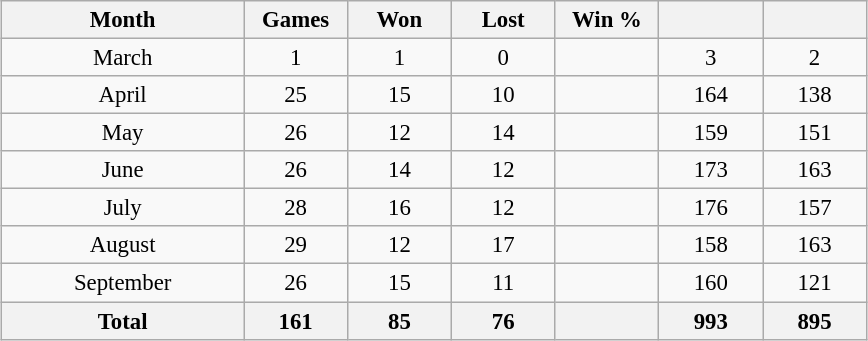<table class="wikitable" style="font-size:95%; text-align:center; width:38em;margin: 0.5em auto;">
<tr>
<th width="28%">Month</th>
<th width="12%">Games</th>
<th width="12%">Won</th>
<th width="12%">Lost</th>
<th width="12%">Win %</th>
<th width="12%"></th>
<th width="12%"></th>
</tr>
<tr>
<td>March</td>
<td>1</td>
<td>1</td>
<td>0</td>
<td></td>
<td>3</td>
<td>2</td>
</tr>
<tr>
<td>April</td>
<td>25</td>
<td>15</td>
<td>10</td>
<td></td>
<td>164</td>
<td>138</td>
</tr>
<tr>
<td>May</td>
<td>26</td>
<td>12</td>
<td>14</td>
<td></td>
<td>159</td>
<td>151</td>
</tr>
<tr>
<td>June</td>
<td>26</td>
<td>14</td>
<td>12</td>
<td></td>
<td>173</td>
<td>163</td>
</tr>
<tr>
<td>July</td>
<td>28</td>
<td>16</td>
<td>12</td>
<td></td>
<td>176</td>
<td>157</td>
</tr>
<tr>
<td>August</td>
<td>29</td>
<td>12</td>
<td>17</td>
<td></td>
<td>158</td>
<td>163</td>
</tr>
<tr>
<td>September</td>
<td>26</td>
<td>15</td>
<td>11</td>
<td></td>
<td>160</td>
<td>121</td>
</tr>
<tr>
<th>Total</th>
<th>161</th>
<th>85</th>
<th>76</th>
<th></th>
<th>993</th>
<th>895</th>
</tr>
</table>
